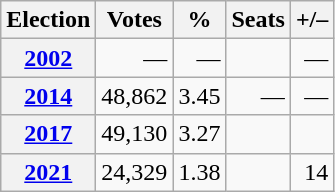<table class="wikitable" style="text-align: right;">
<tr>
<th>Election</th>
<th>Votes</th>
<th>%</th>
<th>Seats</th>
<th>+/–</th>
</tr>
<tr>
<th><a href='#'>2002</a></th>
<td>—</td>
<td>—</td>
<td></td>
<td>—</td>
</tr>
<tr>
<th><a href='#'>2014</a></th>
<td>48,862</td>
<td>3.45</td>
<td>—</td>
<td>—</td>
</tr>
<tr>
<th><a href='#'>2017</a></th>
<td>49,130</td>
<td>3.27</td>
<td></td>
<td></td>
</tr>
<tr>
<th><a href='#'>2021</a></th>
<td>24,329</td>
<td>1.38</td>
<td></td>
<td> 14</td>
</tr>
</table>
